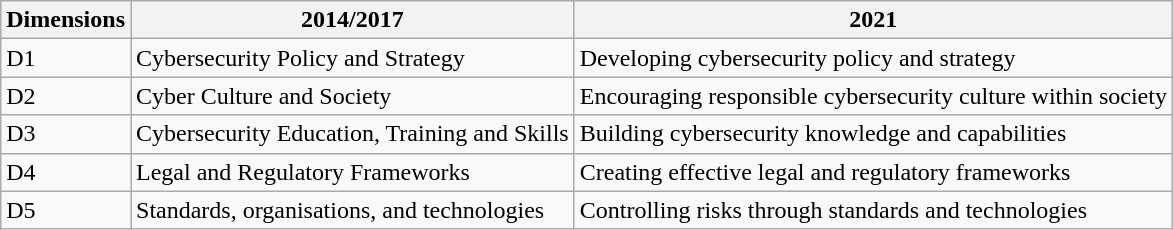<table class="wikitable">
<tr>
<th>Dimensions</th>
<th>2014/2017</th>
<th>2021</th>
</tr>
<tr>
<td>D1</td>
<td>Cybersecurity Policy and Strategy</td>
<td>Developing cybersecurity policy and strategy</td>
</tr>
<tr>
<td>D2</td>
<td>Cyber Culture and Society</td>
<td>Encouraging responsible cybersecurity culture within society</td>
</tr>
<tr>
<td>D3</td>
<td>Cybersecurity Education, Training and Skills</td>
<td>Building cybersecurity knowledge and capabilities</td>
</tr>
<tr>
<td>D4</td>
<td>Legal and Regulatory Frameworks</td>
<td>Creating effective legal and regulatory frameworks</td>
</tr>
<tr>
<td>D5</td>
<td>Standards, organisations, and technologies</td>
<td>Controlling risks through standards and technologies</td>
</tr>
</table>
